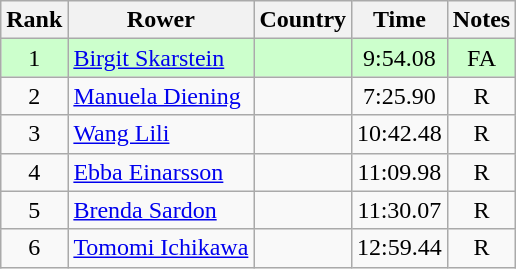<table class="wikitable" style="text-align:center">
<tr>
<th>Rank</th>
<th>Rower</th>
<th>Country</th>
<th>Time</th>
<th>Notes</th>
</tr>
<tr bgcolor=ccffcc>
<td>1</td>
<td align="left"><a href='#'>Birgit Skarstein</a></td>
<td align="left"></td>
<td>9:54.08</td>
<td>FA</td>
</tr>
<tr>
<td>2</td>
<td align="left"><a href='#'>Manuela Diening</a></td>
<td align="left"></td>
<td>7:25.90</td>
<td>R</td>
</tr>
<tr>
<td>3</td>
<td align="left"><a href='#'>Wang Lili</a></td>
<td align="left"></td>
<td>10:42.48</td>
<td>R</td>
</tr>
<tr>
<td>4</td>
<td align="left"><a href='#'>Ebba Einarsson</a></td>
<td align="left"></td>
<td>11:09.98</td>
<td>R</td>
</tr>
<tr>
<td>5</td>
<td align="left"><a href='#'>Brenda Sardon</a></td>
<td align="left"></td>
<td>11:30.07</td>
<td>R</td>
</tr>
<tr>
<td>6</td>
<td align="left"><a href='#'>Tomomi Ichikawa</a></td>
<td align="left"></td>
<td>12:59.44</td>
<td>R</td>
</tr>
</table>
